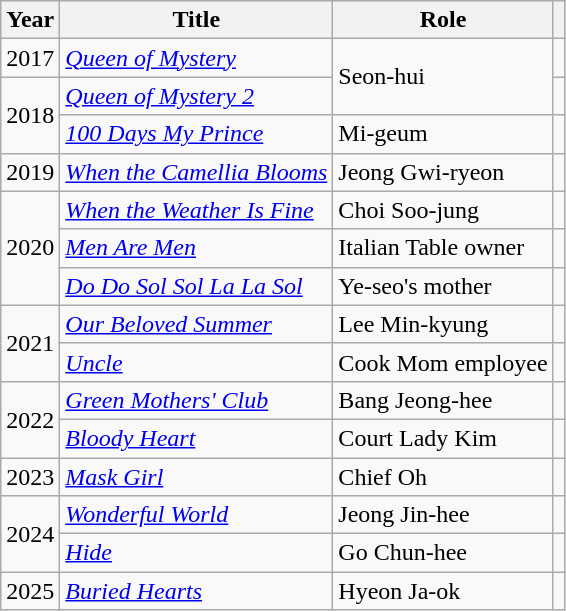<table class="wikitable">
<tr>
<th>Year</th>
<th>Title</th>
<th>Role</th>
<th></th>
</tr>
<tr>
<td>2017</td>
<td><em><a href='#'>Queen of Mystery</a></em></td>
<td rowspan=2>Seon-hui</td>
<td></td>
</tr>
<tr>
<td rowspan="2">2018</td>
<td><em><a href='#'>Queen of Mystery 2</a></em></td>
<td></td>
</tr>
<tr>
<td><em><a href='#'>100 Days My Prince</a></em></td>
<td>Mi-geum</td>
<td></td>
</tr>
<tr>
<td>2019</td>
<td><em><a href='#'>When the Camellia Blooms</a></em></td>
<td>Jeong Gwi-ryeon</td>
<td></td>
</tr>
<tr>
<td rowspan="3">2020</td>
<td><em><a href='#'>When the Weather Is Fine</a></em></td>
<td>Choi Soo-jung</td>
<td></td>
</tr>
<tr>
<td><em><a href='#'>Men Are Men</a></em></td>
<td>Italian Table owner</td>
<td></td>
</tr>
<tr>
<td><em><a href='#'>Do Do Sol Sol La La Sol</a></em></td>
<td>Ye-seo's mother</td>
<td></td>
</tr>
<tr>
<td rowspan="2">2021</td>
<td><em><a href='#'>Our Beloved Summer</a></em></td>
<td>Lee Min-kyung</td>
<td></td>
</tr>
<tr>
<td><em><a href='#'>Uncle</a></em></td>
<td>Cook Mom employee</td>
<td></td>
</tr>
<tr>
<td rowspan="2">2022</td>
<td><em><a href='#'>Green Mothers' Club</a></em></td>
<td>Bang Jeong-hee</td>
<td></td>
</tr>
<tr>
<td><em><a href='#'>Bloody Heart</a></em></td>
<td>Court Lady Kim</td>
<td></td>
</tr>
<tr>
<td>2023</td>
<td><em><a href='#'>Mask Girl</a></em></td>
<td>Chief Oh</td>
<td></td>
</tr>
<tr>
<td rowspan="2">2024</td>
<td><em><a href='#'>Wonderful World</a></em></td>
<td>Jeong Jin-hee</td>
<td></td>
</tr>
<tr>
<td><em><a href='#'>Hide</a></em></td>
<td>Go Chun-hee</td>
<td></td>
</tr>
<tr>
<td>2025</td>
<td><em><a href='#'>Buried Hearts</a></em></td>
<td>Hyeon Ja-ok</td>
<td></td>
</tr>
</table>
